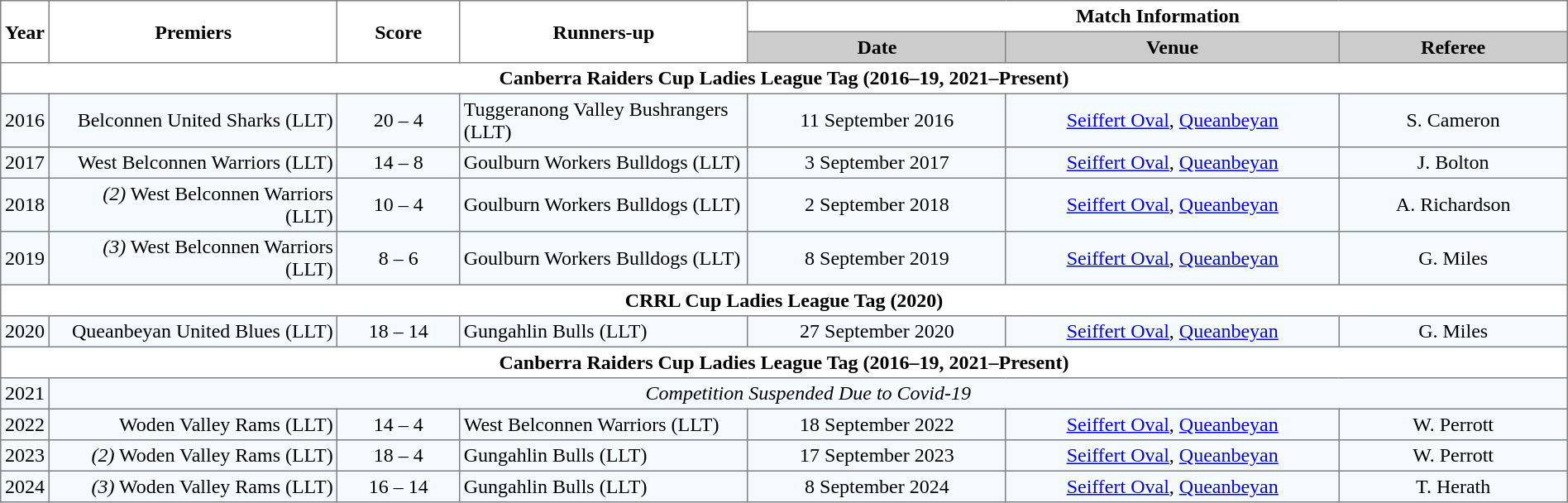<table width="100%" cellspacing="0" cellpadding="3" border="1" style="border-collapse:collapse;  text-align:center;">
<tr>
<th rowspan="2">Year</th>
<th rowspan="2" width="19%">Premiers</th>
<th rowspan="2" width="8%">Score</th>
<th rowspan="2" width="19%">Runners-up</th>
<th colspan="3">Match Information</th>
</tr>
<tr style="background:#CCCCCC">
<th width="17%">Date</th>
<th width="22%">Venue</th>
<th width="50%">Referee</th>
</tr>
<tr>
<th colspan="7">Canberra Raiders Cup Ladies League Tag (2016–19, 2021–Present)</th>
</tr>
<tr style="text-align:center; background:#f5faff;">
<td>2016</td>
<td align="right">Belconnen United Sharks (LLT) </td>
<td>20 – 4</td>
<td align="left"> Tuggeranong Valley Bushrangers (LLT)</td>
<td>11 September 2016</td>
<td><a href='#'>Seiffert Oval</a>, <a href='#'>Queanbeyan</a></td>
<td>S. Cameron</td>
</tr>
<tr style="text-align:center; background:#f5faff;">
<td>2017</td>
<td align="right">West Belconnen Warriors (LLT) </td>
<td>14 – 8</td>
<td align="left"> Goulburn Workers Bulldogs (LLT)</td>
<td>3 September 2017</td>
<td><a href='#'>Seiffert Oval</a>, <a href='#'>Queanbeyan</a></td>
<td>J. Bolton</td>
</tr>
<tr style="text-align:center; background:#f5faff;">
<td>2018</td>
<td align="right"><em>(2)</em> West Belconnen Warriors (LLT) </td>
<td>10 – 4</td>
<td align="left"> Goulburn Workers Bulldogs (LLT)</td>
<td>2 September 2018</td>
<td><a href='#'>Seiffert Oval</a>, <a href='#'>Queanbeyan</a></td>
<td>A. Richardson</td>
</tr>
<tr style="text-align:center; background:#f5faff;">
<td>2019</td>
<td align="right"><em>(3)</em> West Belconnen Warriors (LLT) </td>
<td>8 – 6</td>
<td align="left"> Goulburn Workers Bulldogs (LLT)</td>
<td>8 September 2019</td>
<td><a href='#'>Seiffert Oval</a>, <a href='#'>Queanbeyan</a></td>
<td>G. Miles</td>
</tr>
<tr>
<th colspan="7">CRRL Cup Ladies League Tag (2020)</th>
</tr>
<tr style="text-align:center; background:#f5faff;">
<td>2020</td>
<td align="right">Queanbeyan United Blues (LLT) </td>
<td>18 – 14</td>
<td align="left"> Gungahlin Bulls (LLT)</td>
<td>27 September 2020</td>
<td><a href='#'>Seiffert Oval</a>, <a href='#'>Queanbeyan</a></td>
<td>G. Miles</td>
</tr>
<tr>
<th colspan="7">Canberra Raiders Cup Ladies League Tag (2016–19, 2021–Present)</th>
</tr>
<tr style="text-align:center; background:#f5faff;">
<td>2021</td>
<td colspan="6"><em>Competition Suspended Due to Covid-19</em></td>
</tr>
<tr style="text-align:center; background:#f5faff;">
<td>2022</td>
<td align="right">Woden Valley Rams (LLT) </td>
<td>14 – 4</td>
<td align="left"> West Belconnen Warriors (LLT)</td>
<td>18 September 2022</td>
<td><a href='#'>Seiffert Oval</a>, <a href='#'>Queanbeyan</a></td>
<td>W. Perrott</td>
</tr>
<tr style="text-align:center; background:#f5faff;">
<td>2023</td>
<td align="right"><em>(2)</em> Woden Valley Rams (LLT) </td>
<td>18 – 4</td>
<td align="left"> Gungahlin Bulls (LLT)</td>
<td>17 September 2023</td>
<td><a href='#'>Seiffert Oval</a>, <a href='#'>Queanbeyan</a></td>
<td>W. Perrott</td>
</tr>
<tr style="text-align:center; background:#f5faff;">
<td>2024</td>
<td align="right"><em>(3)</em> Woden Valley Rams (LLT) </td>
<td>16 – 14</td>
<td align="left"> Gungahlin Bulls (LLT)</td>
<td>8 September 2024</td>
<td><a href='#'>Seiffert Oval</a>, <a href='#'>Queanbeyan</a></td>
<td>T. Herath</td>
</tr>
</table>
